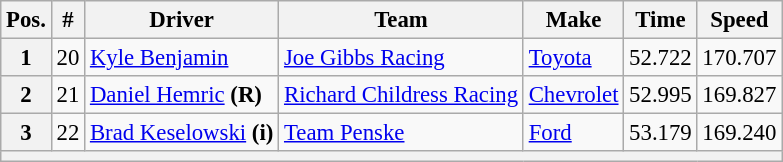<table class="wikitable" style="font-size:95%">
<tr>
<th>Pos.</th>
<th>#</th>
<th>Driver</th>
<th>Team</th>
<th>Make</th>
<th>Time</th>
<th>Speed</th>
</tr>
<tr>
<th>1</th>
<td>20</td>
<td><a href='#'>Kyle Benjamin</a></td>
<td><a href='#'>Joe Gibbs Racing</a></td>
<td><a href='#'>Toyota</a></td>
<td>52.722</td>
<td>170.707</td>
</tr>
<tr>
<th>2</th>
<td>21</td>
<td><a href='#'>Daniel Hemric</a> <strong>(R)</strong></td>
<td><a href='#'>Richard Childress Racing</a></td>
<td><a href='#'>Chevrolet</a></td>
<td>52.995</td>
<td>169.827</td>
</tr>
<tr>
<th>3</th>
<td>22</td>
<td><a href='#'>Brad Keselowski</a> <strong>(i)</strong></td>
<td><a href='#'>Team Penske</a></td>
<td><a href='#'>Ford</a></td>
<td>53.179</td>
<td>169.240</td>
</tr>
<tr>
<th colspan="7"></th>
</tr>
</table>
